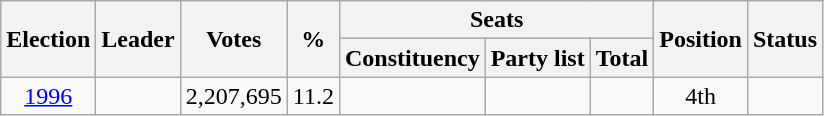<table class="wikitable" style="text-align:center">
<tr>
<th rowspan="2">Election</th>
<th rowspan="2">Leader</th>
<th rowspan="2">Votes</th>
<th rowspan="2">%</th>
<th colspan="3">Seats</th>
<th rowspan="2">Position</th>
<th rowspan="2">Status</th>
</tr>
<tr>
<th>Constituency</th>
<th>Party list</th>
<th>Total</th>
</tr>
<tr>
<td><a href='#'>1996</a></td>
<td></td>
<td>2,207,695</td>
<td>11.2</td>
<td></td>
<td></td>
<td></td>
<td>4th</td>
<td></td>
</tr>
</table>
